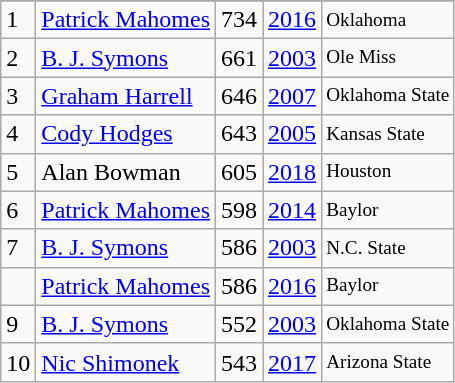<table class="wikitable">
<tr>
</tr>
<tr>
<td>1</td>
<td><a href='#'>Patrick Mahomes</a></td>
<td>734</td>
<td><a href='#'>2016</a></td>
<td style="font-size:80%;">Oklahoma</td>
</tr>
<tr>
<td>2</td>
<td><a href='#'>B. J. Symons</a></td>
<td>661</td>
<td><a href='#'>2003</a></td>
<td style="font-size:80%;">Ole Miss</td>
</tr>
<tr>
<td>3</td>
<td><a href='#'>Graham Harrell</a></td>
<td>646</td>
<td><a href='#'>2007</a></td>
<td style="font-size:80%;">Oklahoma State</td>
</tr>
<tr>
<td>4</td>
<td><a href='#'>Cody Hodges</a></td>
<td>643</td>
<td><a href='#'>2005</a></td>
<td style="font-size:80%;">Kansas State</td>
</tr>
<tr>
<td>5</td>
<td>Alan Bowman</td>
<td>605</td>
<td><a href='#'>2018</a></td>
<td style="font-size:80%;">Houston</td>
</tr>
<tr>
<td>6</td>
<td><a href='#'>Patrick Mahomes</a></td>
<td>598</td>
<td><a href='#'>2014</a></td>
<td style="font-size:80%;">Baylor</td>
</tr>
<tr>
<td>7</td>
<td><a href='#'>B. J. Symons</a></td>
<td>586</td>
<td><a href='#'>2003</a></td>
<td style="font-size:80%;">N.C. State</td>
</tr>
<tr>
<td></td>
<td><a href='#'>Patrick Mahomes</a></td>
<td>586</td>
<td><a href='#'>2016</a></td>
<td style="font-size:80%;">Baylor</td>
</tr>
<tr>
<td>9</td>
<td><a href='#'>B. J. Symons</a></td>
<td>552</td>
<td><a href='#'>2003</a></td>
<td style="font-size:80%;">Oklahoma State</td>
</tr>
<tr>
<td>10</td>
<td><a href='#'>Nic Shimonek</a></td>
<td>543</td>
<td><a href='#'>2017</a></td>
<td style="font-size:80%;">Arizona State</td>
</tr>
</table>
